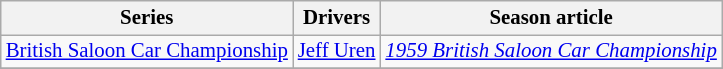<table class="wikitable" style="font-size: 87%;">
<tr>
<th>Series</th>
<th>Drivers</th>
<th>Season article</th>
</tr>
<tr>
<td><a href='#'>British Saloon Car Championship</a></td>
<td> <a href='#'>Jeff Uren</a></td>
<td><em><a href='#'>1959 British Saloon Car Championship</a></em></td>
</tr>
<tr>
</tr>
</table>
